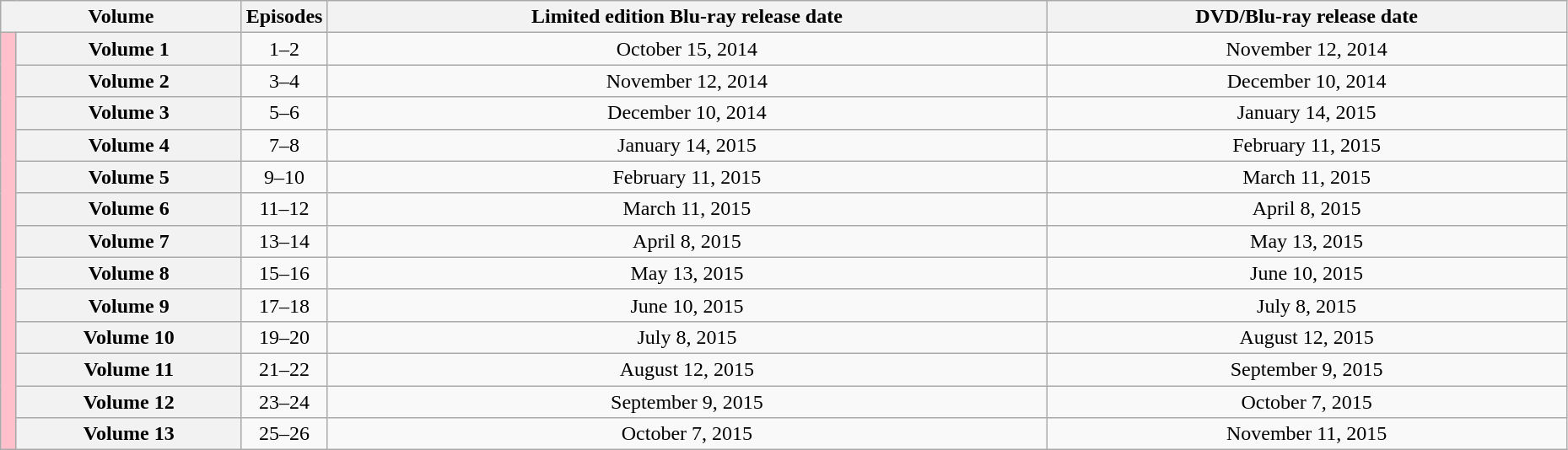<table class="wikitable" style="text-align: center; width: 98%;">
<tr>
<th scope="column" colspan="2">Volume</th>
<th scope="column" style="width:5%;">Episodes</th>
<th scope="column">Limited edition Blu-ray release date</th>
<th scope="column">DVD/Blu-ray release date</th>
</tr>
<tr>
<td rowspan="13"  style="width:1%; background:pink;"></td>
<th scope="row">Volume 1</th>
<td>1–2</td>
<td>October 15, 2014</td>
<td>November 12, 2014</td>
</tr>
<tr>
<th scope="row">Volume 2</th>
<td>3–4</td>
<td>November 12, 2014</td>
<td>December 10, 2014</td>
</tr>
<tr>
<th scope="row">Volume 3</th>
<td>5–6</td>
<td>December 10, 2014</td>
<td>January 14, 2015</td>
</tr>
<tr>
<th scope="row">Volume 4</th>
<td>7–8</td>
<td>January 14, 2015</td>
<td>February 11, 2015</td>
</tr>
<tr>
<th scope="row">Volume 5</th>
<td>9–10</td>
<td>February 11, 2015</td>
<td>March 11, 2015</td>
</tr>
<tr>
<th scope="row">Volume 6</th>
<td>11–12</td>
<td>March 11, 2015</td>
<td>April 8, 2015</td>
</tr>
<tr>
<th scope="row">Volume 7</th>
<td>13–14</td>
<td>April 8, 2015</td>
<td>May 13, 2015</td>
</tr>
<tr>
<th scope="row">Volume 8</th>
<td>15–16</td>
<td>May 13, 2015</td>
<td>June 10, 2015</td>
</tr>
<tr>
<th scope="row">Volume 9</th>
<td>17–18</td>
<td>June 10, 2015</td>
<td>July 8, 2015</td>
</tr>
<tr>
<th scope="row">Volume 10</th>
<td>19–20</td>
<td>July 8, 2015</td>
<td>August 12, 2015</td>
</tr>
<tr>
<th scope="row">Volume 11</th>
<td>21–22</td>
<td>August 12, 2015</td>
<td>September 9, 2015</td>
</tr>
<tr>
<th scope="row">Volume 12</th>
<td>23–24</td>
<td>September 9, 2015</td>
<td>October 7, 2015</td>
</tr>
<tr>
<th scope="row">Volume 13</th>
<td>25–26</td>
<td>October 7, 2015</td>
<td>November 11, 2015</td>
</tr>
</table>
